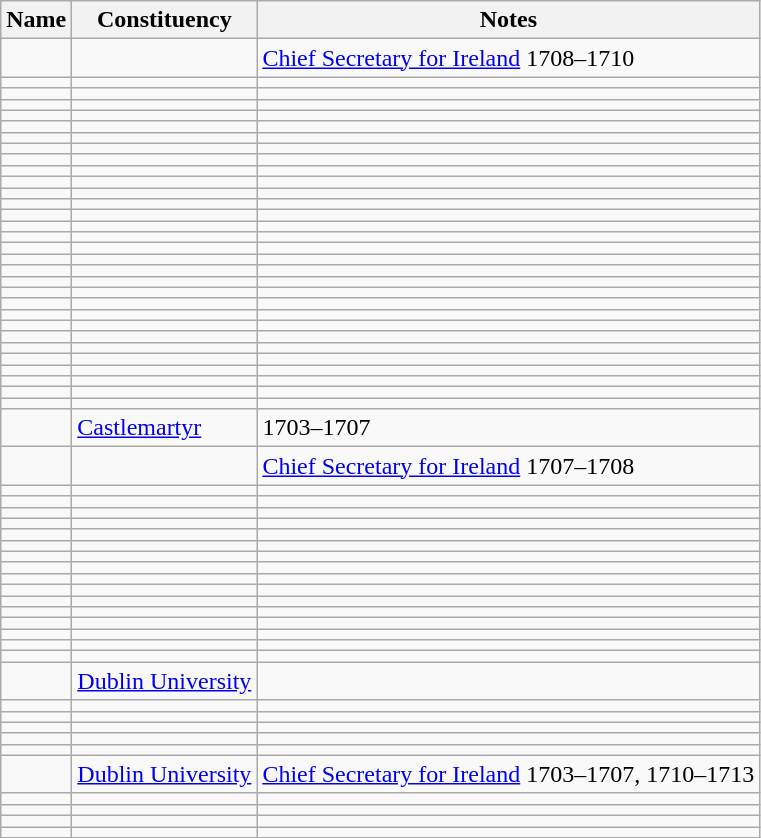<table class="wikitable sortable">
<tr>
<th>Name</th>
<th>Constituency</th>
<th>Notes</th>
</tr>
<tr>
<td></td>
<td></td>
<td><a href='#'>Chief Secretary for Ireland</a> 1708–1710</td>
</tr>
<tr>
<td></td>
<td></td>
<td></td>
</tr>
<tr>
<td></td>
<td></td>
<td></td>
</tr>
<tr>
<td></td>
<td></td>
<td></td>
</tr>
<tr>
<td></td>
<td></td>
<td></td>
</tr>
<tr>
<td></td>
<td></td>
<td></td>
</tr>
<tr>
<td></td>
<td></td>
<td></td>
</tr>
<tr>
<td></td>
<td></td>
<td></td>
</tr>
<tr>
<td></td>
<td></td>
<td></td>
</tr>
<tr>
<td></td>
<td></td>
<td></td>
</tr>
<tr>
<td></td>
<td></td>
<td></td>
</tr>
<tr>
<td></td>
<td></td>
<td></td>
</tr>
<tr>
<td></td>
<td></td>
<td></td>
</tr>
<tr>
<td></td>
<td></td>
<td></td>
</tr>
<tr>
<td></td>
<td></td>
<td></td>
</tr>
<tr>
<td></td>
<td></td>
<td></td>
</tr>
<tr>
<td></td>
<td></td>
<td></td>
</tr>
<tr>
<td></td>
<td></td>
<td></td>
</tr>
<tr>
<td></td>
<td></td>
<td></td>
</tr>
<tr>
<td></td>
<td></td>
<td></td>
</tr>
<tr>
<td></td>
<td></td>
<td></td>
</tr>
<tr>
<td></td>
<td></td>
<td></td>
</tr>
<tr>
<td></td>
<td></td>
<td></td>
</tr>
<tr>
<td></td>
<td></td>
<td></td>
</tr>
<tr>
<td></td>
<td></td>
<td></td>
</tr>
<tr>
<td></td>
<td></td>
<td></td>
</tr>
<tr>
<td></td>
<td></td>
<td></td>
</tr>
<tr>
<td></td>
<td></td>
<td></td>
</tr>
<tr>
<td></td>
<td></td>
<td></td>
</tr>
<tr>
<td></td>
<td></td>
<td></td>
</tr>
<tr>
<td></td>
<td></td>
<td></td>
</tr>
<tr>
<td></td>
<td><a href='#'>Castlemartyr</a></td>
<td>1703–1707</td>
</tr>
<tr>
<td></td>
<td></td>
<td><a href='#'>Chief Secretary for Ireland</a> 1707–1708</td>
</tr>
<tr>
<td></td>
<td></td>
<td></td>
</tr>
<tr>
<td></td>
<td></td>
<td></td>
</tr>
<tr>
<td></td>
<td></td>
<td></td>
</tr>
<tr>
<td></td>
<td></td>
<td></td>
</tr>
<tr>
<td></td>
<td></td>
<td></td>
</tr>
<tr>
<td></td>
<td></td>
<td></td>
</tr>
<tr>
<td></td>
<td></td>
<td></td>
</tr>
<tr>
<td></td>
<td></td>
<td></td>
</tr>
<tr>
<td></td>
<td></td>
<td></td>
</tr>
<tr>
<td></td>
<td></td>
<td></td>
</tr>
<tr>
<td></td>
<td></td>
<td></td>
</tr>
<tr>
<td></td>
<td></td>
<td></td>
</tr>
<tr>
<td></td>
<td></td>
<td></td>
</tr>
<tr>
<td></td>
<td></td>
<td></td>
</tr>
<tr>
<td></td>
<td></td>
<td></td>
</tr>
<tr>
<td></td>
<td></td>
<td></td>
</tr>
<tr>
<td></td>
<td><a href='#'>Dublin University</a></td>
<td></td>
</tr>
<tr>
<td></td>
<td></td>
<td></td>
</tr>
<tr>
<td></td>
<td></td>
<td></td>
</tr>
<tr>
<td></td>
<td></td>
<td></td>
</tr>
<tr>
<td></td>
<td></td>
<td></td>
</tr>
<tr>
<td></td>
<td></td>
<td></td>
</tr>
<tr>
<td></td>
<td><a href='#'>Dublin University</a></td>
<td><a href='#'>Chief Secretary for Ireland</a> 1703–1707, 1710–1713</td>
</tr>
<tr>
<td></td>
<td></td>
<td></td>
</tr>
<tr>
<td></td>
<td></td>
<td></td>
</tr>
<tr>
<td></td>
<td></td>
<td></td>
</tr>
<tr>
<td></td>
<td></td>
<td></td>
</tr>
</table>
